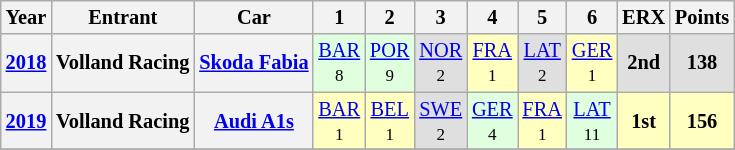<table class="wikitable" style="text-align:center; font-size:85%">
<tr valign="top">
<th>Year</th>
<th>Entrant</th>
<th>Car</th>
<th>1</th>
<th>2</th>
<th>3</th>
<th>4</th>
<th>5</th>
<th>6</th>
<th>ERX</th>
<th>Points</th>
</tr>
<tr>
<th><a href='#'>2018</a></th>
<th>Volland Racing</th>
<th><a href='#'>Skoda Fabia</a></th>
<td style="background:#DFFFDF;"><a href='#'>BAR</a><br><small>8</small></td>
<td style="background:#DFFFDF;"><a href='#'>POR</a><br><small>9</small></td>
<td style="background:#dfdfdf;"><a href='#'>NOR</a><br><small>2</small></td>
<td style="background:#ffffbf;"><a href='#'>FRA</a><br><small>1</small></td>
<td style="background:#dfdfdf;"><a href='#'>LAT</a><br><small>2</small></td>
<td style="background:#ffffbf;"><a href='#'>GER</a><br><small>1</small></td>
<th style="background:#dfdfdf;">2nd</th>
<th style="background:#dfdfdf;">138</th>
</tr>
<tr>
<th><a href='#'>2019</a></th>
<th>Volland Racing</th>
<th><a href='#'>Audi A1s</a></th>
<td style="background:#ffffbf;"><a href='#'>BAR</a><br><small>1</small></td>
<td style="background:#ffffbf;"><a href='#'>BEL</a><br><small>1</small></td>
<td style="background:#dfdfdf;"><a href='#'>SWE</a><br><small>2</small></td>
<td style="background:#DFFFDF;"><a href='#'>GER</a><br><small>4</small></td>
<td style="background:#ffffbf;"><a href='#'>FRA</a><br><small>1</small></td>
<td style="background:#DFFFDF;"><a href='#'>LAT</a><br><small>11</small></td>
<th style="background:#ffffbf;">1st</th>
<th style="background:#ffffbf;">156</th>
</tr>
<tr>
</tr>
</table>
